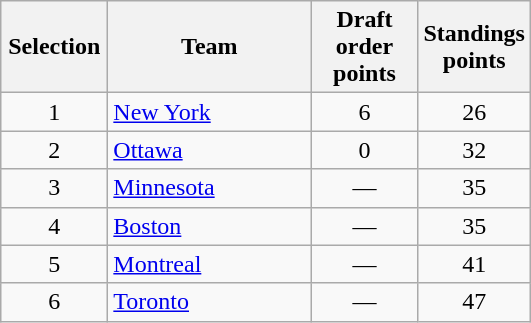<table class="wikitable" style="text-align:center">
<tr>
<th style="width:4em;">Selection</th>
<th style="width:8em;">Team</th>
<th style="width:4em;">Draft order points</th>
<th style="width:4em;">Standings points</th>
</tr>
<tr>
<td>1</td>
<td style="text-align:left;"><a href='#'>New York</a></td>
<td>6</td>
<td>26</td>
</tr>
<tr>
<td>2</td>
<td style="text-align:left;"><a href='#'>Ottawa</a></td>
<td>0</td>
<td>32</td>
</tr>
<tr>
<td>3</td>
<td style="text-align:left;"><a href='#'>Minnesota</a></td>
<td>—</td>
<td>35</td>
</tr>
<tr>
<td>4</td>
<td style="text-align:left;"><a href='#'>Boston</a></td>
<td>—</td>
<td>35</td>
</tr>
<tr>
<td>5</td>
<td style="text-align:left;"><a href='#'>Montreal</a></td>
<td>—</td>
<td>41</td>
</tr>
<tr>
<td>6</td>
<td style="text-align:left;"><a href='#'>Toronto</a></td>
<td>—</td>
<td>47</td>
</tr>
</table>
